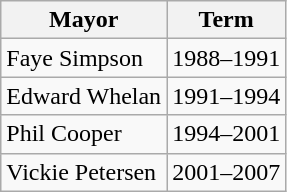<table class="wikitable">
<tr>
<th>Mayor</th>
<th>Term</th>
</tr>
<tr>
<td>Faye Simpson</td>
<td>1988–1991</td>
</tr>
<tr>
<td>Edward Whelan</td>
<td>1991–1994</td>
</tr>
<tr>
<td>Phil Cooper</td>
<td>1994–2001</td>
</tr>
<tr>
<td>Vickie Petersen</td>
<td>2001–2007</td>
</tr>
</table>
